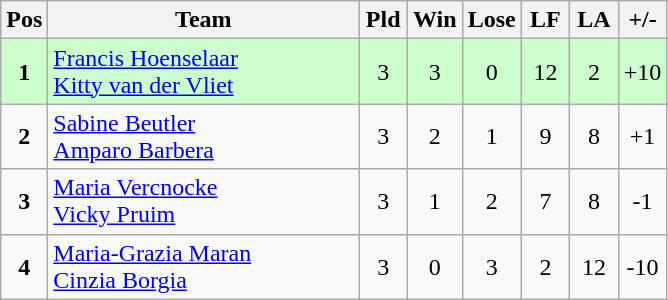<table class="wikitable" style="font-size: 100%">
<tr>
<th width=20>Pos</th>
<th width=200>Team</th>
<th width=25>Pld</th>
<th width=25>Win</th>
<th width=25>Lose</th>
<th width=25>LF</th>
<th width=25>LA</th>
<th width=25>+/-</th>
</tr>
<tr align=center style="background: #ccffcc;">
<td><strong>1</strong></td>
<td align="left"> <a href='#'>Francis Hoenselaar</a><br> <a href='#'>Kitty van der Vliet</a></td>
<td>3</td>
<td>3</td>
<td>0</td>
<td>12</td>
<td>2</td>
<td>+10</td>
</tr>
<tr align=center>
<td><strong>2</strong></td>
<td align="left"> <a href='#'>Sabine Beutler</a><br> <a href='#'>Amparo Barbera</a></td>
<td>3</td>
<td>2</td>
<td>1</td>
<td>9</td>
<td>8</td>
<td>+1</td>
</tr>
<tr align=center>
<td><strong>3</strong></td>
<td align="left"> <a href='#'>Maria Vercnocke</a><br> <a href='#'>Vicky Pruim</a></td>
<td>3</td>
<td>1</td>
<td>2</td>
<td>7</td>
<td>8</td>
<td>-1</td>
</tr>
<tr align=center>
<td><strong>4</strong></td>
<td align="left"> <a href='#'>Maria-Grazia Maran</a><br> <a href='#'>Cinzia Borgia</a></td>
<td>3</td>
<td>0</td>
<td>3</td>
<td>2</td>
<td>12</td>
<td>-10</td>
</tr>
</table>
